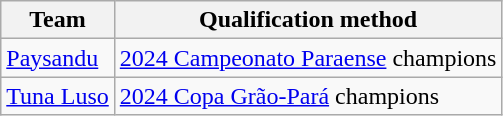<table class="wikitable">
<tr>
<th>Team</th>
<th>Qualification method</th>
</tr>
<tr>
<td><a href='#'>Paysandu</a></td>
<td><a href='#'>2024 Campeonato Paraense</a> champions</td>
</tr>
<tr>
<td><a href='#'>Tuna Luso</a></td>
<td><a href='#'>2024 Copa Grão-Pará</a> champions</td>
</tr>
</table>
